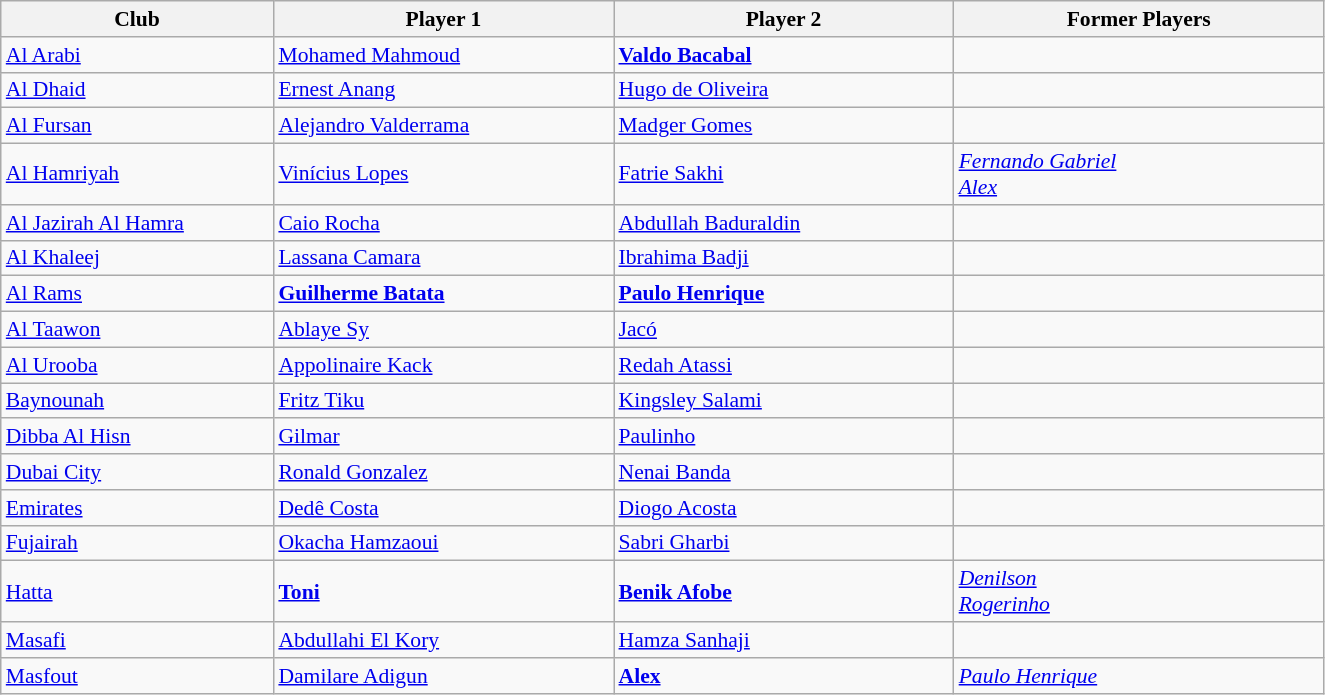<table class="wikitable" border="1" style="text-align: left; font-size:90%">
<tr>
<th width="175">Club</th>
<th width="220">Player 1</th>
<th width="220">Player 2</th>
<th width="240">Former Players</th>
</tr>
<tr>
<td><a href='#'>Al Arabi</a></td>
<td> <a href='#'>Mohamed Mahmoud</a></td>
<td> <strong><a href='#'>Valdo Bacabal</a></strong></td>
<td></td>
</tr>
<tr>
<td><a href='#'>Al Dhaid</a></td>
<td> <a href='#'>Ernest Anang</a></td>
<td> <a href='#'>Hugo de Oliveira</a></td>
<td></td>
</tr>
<tr>
<td><a href='#'>Al Fursan</a></td>
<td> <a href='#'>Alejandro Valderrama</a></td>
<td> <a href='#'>Madger Gomes</a></td>
<td></td>
</tr>
<tr>
<td><a href='#'>Al Hamriyah</a></td>
<td> <a href='#'>Vinícius Lopes</a></td>
<td> <a href='#'>Fatrie Sakhi</a></td>
<td><em> <a href='#'>Fernando Gabriel</a></em><br><em> <a href='#'>Alex</a></em></td>
</tr>
<tr>
<td><a href='#'>Al Jazirah Al Hamra</a></td>
<td> <a href='#'>Caio Rocha</a></td>
<td> <a href='#'>Abdullah Baduraldin</a></td>
<td></td>
</tr>
<tr>
<td><a href='#'>Al Khaleej</a></td>
<td> <a href='#'>Lassana Camara</a></td>
<td> <a href='#'>Ibrahima Badji</a></td>
<td></td>
</tr>
<tr>
<td><a href='#'>Al Rams</a></td>
<td> <strong><a href='#'>Guilherme Batata</a></strong></td>
<td> <strong><a href='#'>Paulo Henrique</a></strong></td>
<td></td>
</tr>
<tr>
<td><a href='#'>Al Taawon</a></td>
<td> <a href='#'>Ablaye Sy</a></td>
<td> <a href='#'>Jacó</a></td>
<td></td>
</tr>
<tr>
<td><a href='#'>Al Urooba</a></td>
<td> <a href='#'>Appolinaire Kack</a></td>
<td> <a href='#'>Redah Atassi</a></td>
<td></td>
</tr>
<tr>
<td><a href='#'>Baynounah</a></td>
<td> <a href='#'>Fritz Tiku</a></td>
<td> <a href='#'>Kingsley Salami</a></td>
<td></td>
</tr>
<tr>
<td><a href='#'>Dibba Al Hisn</a></td>
<td> <a href='#'>Gilmar</a></td>
<td> <a href='#'>Paulinho</a></td>
<td></td>
</tr>
<tr>
<td><a href='#'>Dubai City</a></td>
<td> <a href='#'>Ronald Gonzalez</a></td>
<td> <a href='#'>Nenai Banda</a></td>
<td></td>
</tr>
<tr>
<td><a href='#'>Emirates</a></td>
<td> <a href='#'>Dedê Costa</a></td>
<td> <a href='#'>Diogo Acosta</a></td>
<td></td>
</tr>
<tr>
<td><a href='#'>Fujairah</a></td>
<td> <a href='#'>Okacha Hamzaoui</a></td>
<td> <a href='#'>Sabri Gharbi</a></td>
<td></td>
</tr>
<tr>
<td><a href='#'>Hatta</a></td>
<td> <strong><a href='#'>Toni</a></strong></td>
<td> <strong><a href='#'>Benik Afobe</a></strong></td>
<td> <em><a href='#'>Denilson</a></em><br> <em><a href='#'>Rogerinho</a></em></td>
</tr>
<tr>
<td><a href='#'>Masafi</a></td>
<td> <a href='#'>Abdullahi El Kory</a></td>
<td> <a href='#'>Hamza Sanhaji</a></td>
<td></td>
</tr>
<tr>
<td><a href='#'>Masfout</a></td>
<td> <a href='#'>Damilare Adigun</a></td>
<td><strong> <a href='#'>Alex</a></strong></td>
<td><em> <a href='#'>Paulo Henrique</a></em></td>
</tr>
</table>
